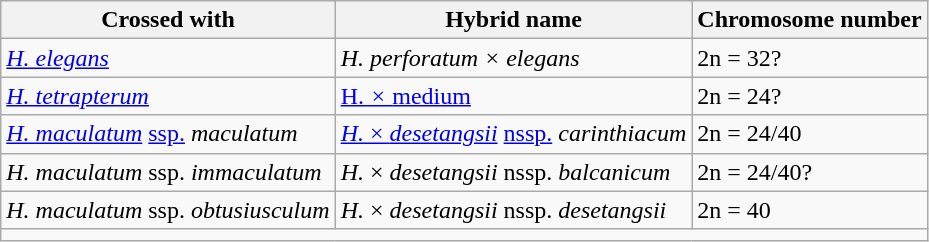<table class="wikitable">
<tr>
<th>Crossed with</th>
<th>Hybrid name</th>
<th>Chromosome number</th>
</tr>
<tr>
<td><em><a href='#'>H. elegans</a></em></td>
<td><em>H. perforatum × elegans</em></td>
<td>2n = 32?</td>
</tr>
<tr>
<td><em><a href='#'>H. tetrapterum</a></em></td>
<td><em><a href='#'></em>H.<em> × </em>medium<em></a></em></td>
<td>2n = 24?</td>
</tr>
<tr>
<td><em><a href='#'>H. maculatum</a></em> <a href='#'>ssp.</a> <em>maculatum</em></td>
<td><a href='#'><em>H.</em> × <em>desetangsii</em></a> <a href='#'>nssp.</a> <em>carinthiacum</em></td>
<td>2n = 24/40</td>
</tr>
<tr>
<td><em>H. maculatum</em> ssp. <em>immaculatum</em></td>
<td><em>H.</em> × <em>desetangsii</em> nssp. <em>balcanicum</em></td>
<td>2n = 24/40?</td>
</tr>
<tr>
<td><em>H. maculatum</em> ssp. <em>obtusiusculum</em></td>
<td><em>H.</em> × <em>desetangsii</em> nssp. <em>desetangsii</em></td>
<td>2n = 40</td>
</tr>
<tr>
<td colspan="3"></td>
</tr>
</table>
